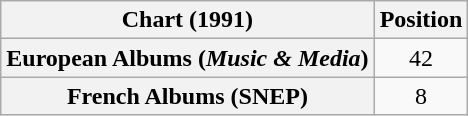<table class="wikitable sortable plainrowheaders" style="text-align:center">
<tr>
<th scope="col">Chart (1991)</th>
<th scope="col">Position</th>
</tr>
<tr>
<th scope="row">European Albums (<em>Music & Media</em>)</th>
<td>42</td>
</tr>
<tr>
<th scope="row">French Albums (SNEP)</th>
<td>8</td>
</tr>
</table>
